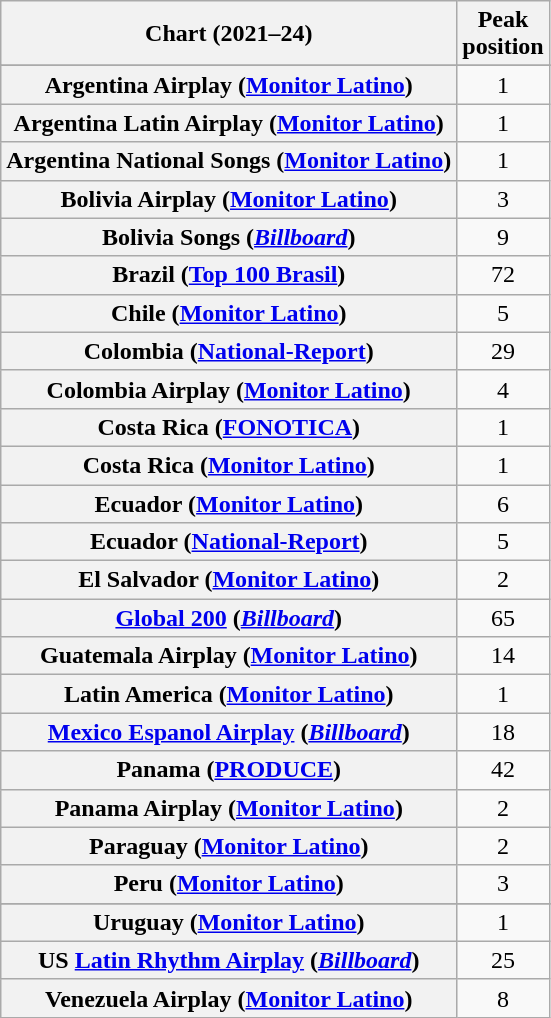<table class="wikitable sortable plainrowheaders" style="text-align:center">
<tr>
<th scope="col">Chart (2021–24)</th>
<th scope="col">Peak<br>position</th>
</tr>
<tr>
</tr>
<tr>
<th scope="row">Argentina Airplay (<a href='#'>Monitor Latino</a>)</th>
<td>1</td>
</tr>
<tr>
<th scope="row">Argentina Latin Airplay (<a href='#'>Monitor Latino</a>)</th>
<td>1</td>
</tr>
<tr>
<th scope="row">Argentina National Songs (<a href='#'>Monitor Latino</a>)</th>
<td>1</td>
</tr>
<tr>
<th scope="row">Bolivia Airplay (<a href='#'>Monitor Latino</a>)</th>
<td>3</td>
</tr>
<tr>
<th scope="row">Bolivia Songs (<em><a href='#'>Billboard</a></em>)</th>
<td>9</td>
</tr>
<tr>
<th scope="row">Brazil (<a href='#'>Top 100 Brasil</a>)</th>
<td>72</td>
</tr>
<tr>
<th scope="row">Chile (<a href='#'>Monitor Latino</a>)</th>
<td>5</td>
</tr>
<tr>
<th scope="row">Colombia (<a href='#'>National-Report</a>)</th>
<td>29</td>
</tr>
<tr>
<th scope="row">Colombia Airplay (<a href='#'>Monitor Latino</a>)</th>
<td>4</td>
</tr>
<tr>
<th scope="row">Costa Rica (<a href='#'>FONOTICA</a>)</th>
<td>1</td>
</tr>
<tr>
<th scope="row">Costa Rica (<a href='#'>Monitor Latino</a>)</th>
<td>1</td>
</tr>
<tr>
<th scope="row">Ecuador (<a href='#'>Monitor Latino</a>)</th>
<td>6</td>
</tr>
<tr>
<th scope="row">Ecuador (<a href='#'>National-Report</a>)</th>
<td>5</td>
</tr>
<tr>
<th scope="row">El Salvador (<a href='#'>Monitor Latino</a>)</th>
<td>2</td>
</tr>
<tr>
<th scope="row"><a href='#'>Global 200</a> (<em><a href='#'>Billboard</a></em>)</th>
<td>65</td>
</tr>
<tr>
<th scope="row">Guatemala Airplay (<a href='#'>Monitor Latino</a>)</th>
<td>14</td>
</tr>
<tr>
<th scope="row">Latin America (<a href='#'>Monitor Latino</a>)</th>
<td>1</td>
</tr>
<tr>
<th scope="row"><a href='#'>Mexico Espanol Airplay</a> (<a href='#'><em>Billboard</em></a>)</th>
<td>18</td>
</tr>
<tr>
<th scope="row">Panama (<a href='#'>PRODUCE</a>)</th>
<td>42</td>
</tr>
<tr>
<th scope="row">Panama Airplay (<a href='#'>Monitor Latino</a>)</th>
<td>2</td>
</tr>
<tr>
<th scope="row">Paraguay (<a href='#'>Monitor Latino</a>)</th>
<td>2</td>
</tr>
<tr>
<th scope="row">Peru (<a href='#'>Monitor Latino</a>)</th>
<td>3</td>
</tr>
<tr>
</tr>
<tr>
<th scope="row">Uruguay (<a href='#'>Monitor Latino</a>)</th>
<td>1</td>
</tr>
<tr>
<th scope="row">US <a href='#'>Latin Rhythm Airplay</a> (<a href='#'><em>Billboard</em></a>)</th>
<td>25</td>
</tr>
<tr>
<th scope="row">Venezuela Airplay (<a href='#'>Monitor Latino</a>)</th>
<td>8</td>
</tr>
</table>
